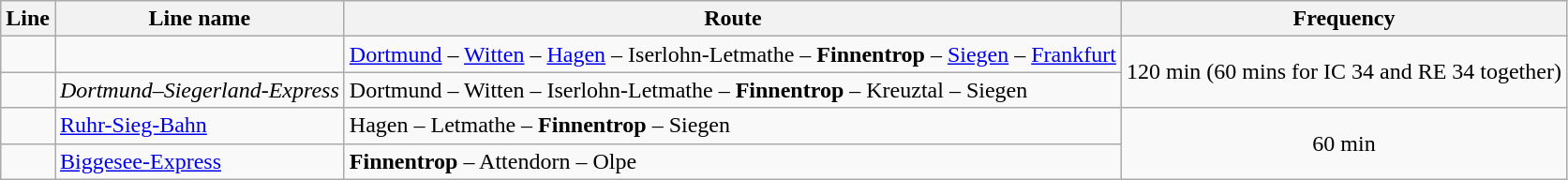<table class="wikitable">
<tr>
<th>Line</th>
<th>Line name</th>
<th>Route</th>
<th>Frequency</th>
</tr>
<tr>
<td></td>
<td></td>
<td><a href='#'>Dortmund</a> – <a href='#'>Witten</a> – <a href='#'>Hagen</a> – Iserlohn-Letmathe – <strong>Finnentrop</strong> – <a href='#'>Siegen</a> – <a href='#'>Frankfurt</a></td>
<td rowspan="2">120 min (60 mins for IC 34 and RE 34 together)</td>
</tr>
<tr>
<td></td>
<td><em>Dortmund–Siegerland-Express</em></td>
<td>Dortmund – Witten – Iserlohn-Letmathe – <strong>Finnentrop</strong> – Kreuztal – Siegen</td>
</tr>
<tr>
<td></td>
<td><a href='#'>Ruhr-Sieg-Bahn</a></td>
<td>Hagen – Letmathe – <strong>Finnentrop</strong> – Siegen</td>
<td rowspan="2" align="center">60 min</td>
</tr>
<tr>
<td></td>
<td><a href='#'>Biggesee-Express</a></td>
<td><strong>Finnentrop</strong> – Attendorn – Olpe</td>
</tr>
</table>
